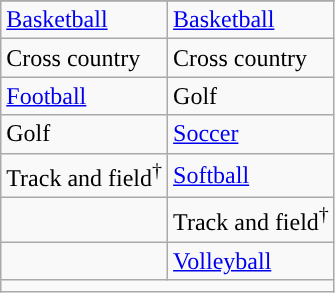<table class="wikitable" style=" ">
<tr>
</tr>
<tr>
<td><a href='#'>Basketball</a></td>
<td><a href='#'>Basketball</a></td>
</tr>
<tr>
<td>Cross country</td>
<td>Cross country</td>
</tr>
<tr>
<td><a href='#'>Football</a></td>
<td>Golf</td>
</tr>
<tr>
<td>Golf</td>
<td><a href='#'>Soccer</a></td>
</tr>
<tr>
<td>Track and field<sup>†</sup></td>
<td><a href='#'>Softball</a></td>
</tr>
<tr>
<td></td>
<td>Track and field<sup>†</sup></td>
</tr>
<tr>
<td></td>
<td><a href='#'>Volleyball</a></td>
</tr>
<tr>
<td colspan="2"></td>
</tr>
</table>
